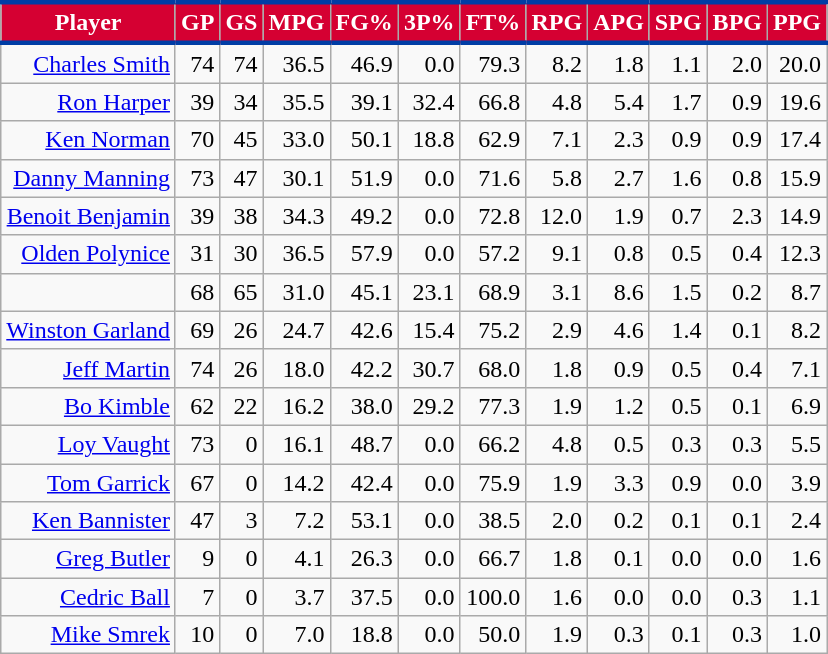<table class="wikitable sortable" style="text-align:right;">
<tr>
<th style="background:#D50032; color:#FFFFFF; border-top:#003DA5 3px solid; border-bottom:#003DA5 3px solid;">Player</th>
<th style="background:#D50032; color:#FFFFFF; border-top:#003DA5 3px solid; border-bottom:#003DA5 3px solid;">GP</th>
<th style="background:#D50032; color:#FFFFFF; border-top:#003DA5 3px solid; border-bottom:#003DA5 3px solid;">GS</th>
<th style="background:#D50032; color:#FFFFFF; border-top:#003DA5 3px solid; border-bottom:#003DA5 3px solid;">MPG</th>
<th style="background:#D50032; color:#FFFFFF; border-top:#003DA5 3px solid; border-bottom:#003DA5 3px solid;">FG%</th>
<th style="background:#D50032; color:#FFFFFF; border-top:#003DA5 3px solid; border-bottom:#003DA5 3px solid;">3P%</th>
<th style="background:#D50032; color:#FFFFFF; border-top:#003DA5 3px solid; border-bottom:#003DA5 3px solid;">FT%</th>
<th style="background:#D50032; color:#FFFFFF; border-top:#003DA5 3px solid; border-bottom:#003DA5 3px solid;">RPG</th>
<th style="background:#D50032; color:#FFFFFF; border-top:#003DA5 3px solid; border-bottom:#003DA5 3px solid;">APG</th>
<th style="background:#D50032; color:#FFFFFF; border-top:#003DA5 3px solid; border-bottom:#003DA5 3px solid;">SPG</th>
<th style="background:#D50032; color:#FFFFFF; border-top:#003DA5 3px solid; border-bottom:#003DA5 3px solid;">BPG</th>
<th style="background:#D50032; color:#FFFFFF; border-top:#003DA5 3px solid; border-bottom:#003DA5 3px solid;">PPG</th>
</tr>
<tr>
<td><a href='#'>Charles Smith</a></td>
<td>74</td>
<td>74</td>
<td>36.5</td>
<td>46.9</td>
<td>0.0</td>
<td>79.3</td>
<td>8.2</td>
<td>1.8</td>
<td>1.1</td>
<td>2.0</td>
<td>20.0</td>
</tr>
<tr>
<td><a href='#'>Ron Harper</a></td>
<td>39</td>
<td>34</td>
<td>35.5</td>
<td>39.1</td>
<td>32.4</td>
<td>66.8</td>
<td>4.8</td>
<td>5.4</td>
<td>1.7</td>
<td>0.9</td>
<td>19.6</td>
</tr>
<tr>
<td><a href='#'>Ken Norman</a></td>
<td>70</td>
<td>45</td>
<td>33.0</td>
<td>50.1</td>
<td>18.8</td>
<td>62.9</td>
<td>7.1</td>
<td>2.3</td>
<td>0.9</td>
<td>0.9</td>
<td>17.4</td>
</tr>
<tr>
<td><a href='#'>Danny Manning</a></td>
<td>73</td>
<td>47</td>
<td>30.1</td>
<td>51.9</td>
<td>0.0</td>
<td>71.6</td>
<td>5.8</td>
<td>2.7</td>
<td>1.6</td>
<td>0.8</td>
<td>15.9</td>
</tr>
<tr>
<td><a href='#'>Benoit Benjamin</a></td>
<td>39</td>
<td>38</td>
<td>34.3</td>
<td>49.2</td>
<td>0.0</td>
<td>72.8</td>
<td>12.0</td>
<td>1.9</td>
<td>0.7</td>
<td>2.3</td>
<td>14.9</td>
</tr>
<tr>
<td><a href='#'>Olden Polynice</a></td>
<td>31</td>
<td>30</td>
<td>36.5</td>
<td>57.9</td>
<td>0.0</td>
<td>57.2</td>
<td>9.1</td>
<td>0.8</td>
<td>0.5</td>
<td>0.4</td>
<td>12.3</td>
</tr>
<tr>
<td></td>
<td>68</td>
<td>65</td>
<td>31.0</td>
<td>45.1</td>
<td>23.1</td>
<td>68.9</td>
<td>3.1</td>
<td>8.6</td>
<td>1.5</td>
<td>0.2</td>
<td>8.7</td>
</tr>
<tr>
<td><a href='#'>Winston Garland</a></td>
<td>69</td>
<td>26</td>
<td>24.7</td>
<td>42.6</td>
<td>15.4</td>
<td>75.2</td>
<td>2.9</td>
<td>4.6</td>
<td>1.4</td>
<td>0.1</td>
<td>8.2</td>
</tr>
<tr>
<td><a href='#'>Jeff Martin</a></td>
<td>74</td>
<td>26</td>
<td>18.0</td>
<td>42.2</td>
<td>30.7</td>
<td>68.0</td>
<td>1.8</td>
<td>0.9</td>
<td>0.5</td>
<td>0.4</td>
<td>7.1</td>
</tr>
<tr>
<td><a href='#'>Bo Kimble</a></td>
<td>62</td>
<td>22</td>
<td>16.2</td>
<td>38.0</td>
<td>29.2</td>
<td>77.3</td>
<td>1.9</td>
<td>1.2</td>
<td>0.5</td>
<td>0.1</td>
<td>6.9</td>
</tr>
<tr>
<td><a href='#'>Loy Vaught</a></td>
<td>73</td>
<td>0</td>
<td>16.1</td>
<td>48.7</td>
<td>0.0</td>
<td>66.2</td>
<td>4.8</td>
<td>0.5</td>
<td>0.3</td>
<td>0.3</td>
<td>5.5</td>
</tr>
<tr>
<td><a href='#'>Tom Garrick</a></td>
<td>67</td>
<td>0</td>
<td>14.2</td>
<td>42.4</td>
<td>0.0</td>
<td>75.9</td>
<td>1.9</td>
<td>3.3</td>
<td>0.9</td>
<td>0.0</td>
<td>3.9</td>
</tr>
<tr>
<td><a href='#'>Ken Bannister</a></td>
<td>47</td>
<td>3</td>
<td>7.2</td>
<td>53.1</td>
<td>0.0</td>
<td>38.5</td>
<td>2.0</td>
<td>0.2</td>
<td>0.1</td>
<td>0.1</td>
<td>2.4</td>
</tr>
<tr>
<td><a href='#'>Greg Butler</a></td>
<td>9</td>
<td>0</td>
<td>4.1</td>
<td>26.3</td>
<td>0.0</td>
<td>66.7</td>
<td>1.8</td>
<td>0.1</td>
<td>0.0</td>
<td>0.0</td>
<td>1.6</td>
</tr>
<tr>
<td><a href='#'>Cedric Ball</a></td>
<td>7</td>
<td>0</td>
<td>3.7</td>
<td>37.5</td>
<td>0.0</td>
<td>100.0</td>
<td>1.6</td>
<td>0.0</td>
<td>0.0</td>
<td>0.3</td>
<td>1.1</td>
</tr>
<tr>
<td><a href='#'>Mike Smrek</a></td>
<td>10</td>
<td>0</td>
<td>7.0</td>
<td>18.8</td>
<td>0.0</td>
<td>50.0</td>
<td>1.9</td>
<td>0.3</td>
<td>0.1</td>
<td>0.3</td>
<td>1.0</td>
</tr>
</table>
